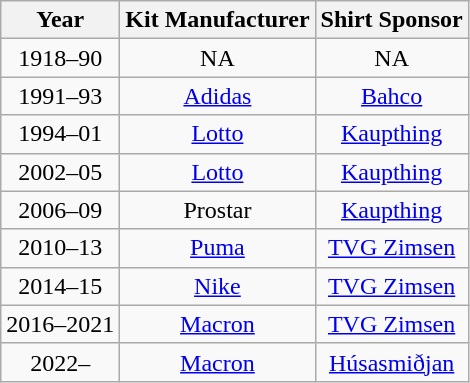<table class="wikitable" style="text-align: center;">
<tr>
<th>Year</th>
<th>Kit Manufacturer</th>
<th>Shirt Sponsor</th>
</tr>
<tr>
<td>1918–90</td>
<td>NA</td>
<td>NA</td>
</tr>
<tr>
<td>1991–93</td>
<td><a href='#'>Adidas</a></td>
<td><a href='#'>Bahco</a></td>
</tr>
<tr>
<td>1994–01</td>
<td><a href='#'>Lotto</a></td>
<td><a href='#'>Kaupthing</a></td>
</tr>
<tr>
<td>2002–05</td>
<td><a href='#'>Lotto</a></td>
<td><a href='#'>Kaupthing</a></td>
</tr>
<tr>
<td>2006–09</td>
<td>Prostar</td>
<td><a href='#'>Kaupthing</a></td>
</tr>
<tr>
<td>2010–13</td>
<td><a href='#'>Puma</a></td>
<td><a href='#'>TVG Zimsen</a></td>
</tr>
<tr>
<td>2014–15</td>
<td><a href='#'>Nike</a></td>
<td><a href='#'>TVG Zimsen</a></td>
</tr>
<tr>
<td>2016–2021</td>
<td><a href='#'>Macron</a></td>
<td><a href='#'>TVG Zimsen</a></td>
</tr>
<tr>
<td>2022–</td>
<td><a href='#'>Macron</a></td>
<td><a href='#'>Húsasmiðjan</a></td>
</tr>
</table>
